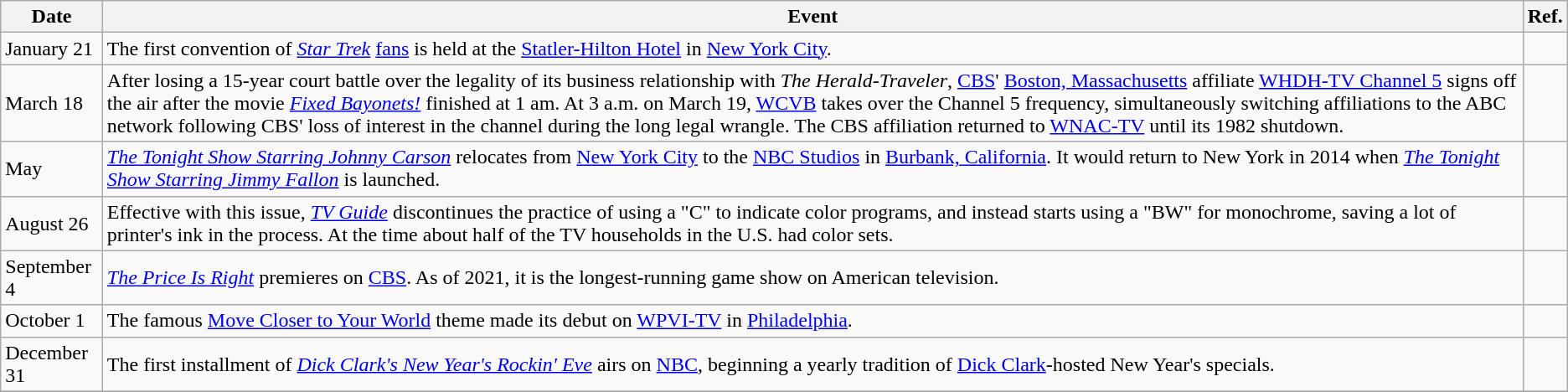<table class="wikitable sortable">
<tr>
<th>Date</th>
<th>Event</th>
<th>Ref.</th>
</tr>
<tr>
<td>January 21</td>
<td>The first convention of <em><a href='#'>Star Trek</a></em> <a href='#'>fans</a> is held at the <a href='#'>Statler-Hilton Hotel</a> in <a href='#'>New York City</a>.</td>
<td></td>
</tr>
<tr>
<td>March 18</td>
<td>After losing a 15-year court battle over the legality of its business relationship with <em>The Herald-Traveler</em>, <a href='#'>CBS</a>' <a href='#'>Boston, Massachusetts</a> affiliate <a href='#'>WHDH-TV Channel 5</a> signs off the air after the movie <em><a href='#'>Fixed Bayonets!</a></em> finished at 1 am. At 3 a.m. on March 19, <a href='#'>WCVB</a> takes over the Channel 5 frequency, simultaneously switching affiliations to the ABC network following CBS' loss of interest in the channel during the long legal wrangle. The CBS affiliation returned to <a href='#'>WNAC-TV</a> until its 1982 shutdown.</td>
<td></td>
</tr>
<tr>
<td>May</td>
<td><em><a href='#'>The Tonight Show Starring Johnny Carson</a></em> relocates from <a href='#'>New York City</a> to the <a href='#'>NBC Studios</a> in <a href='#'>Burbank, California</a>. It would return to New York in 2014 when <em><a href='#'>The Tonight Show Starring Jimmy Fallon</a></em> is launched.</td>
<td></td>
</tr>
<tr>
<td>August 26</td>
<td>Effective with this issue, <em><a href='#'>TV Guide</a></em> discontinues the practice of using a "C" to indicate color programs, and instead starts using a "BW" for monochrome, saving a lot of printer's ink in the process. At the time about half of the TV households in the U.S. had color sets.</td>
<td></td>
</tr>
<tr>
<td>September 4</td>
<td><em><a href='#'>The Price Is Right</a></em> premieres on <a href='#'>CBS</a>. As of 2021, it is the longest-running game show on American television.</td>
<td></td>
</tr>
<tr>
<td>October 1</td>
<td>The famous <a href='#'>Move Closer to Your World</a> theme made its debut on <a href='#'>WPVI-TV</a> in <a href='#'>Philadelphia</a>.</td>
<td></td>
</tr>
<tr>
<td>December 31</td>
<td>The first installment of <em><a href='#'>Dick Clark's New Year's Rockin' Eve</a></em> airs on <a href='#'>NBC</a>, beginning a yearly tradition of <a href='#'>Dick Clark</a>-hosted New Year's specials.</td>
<td></td>
</tr>
<tr>
</tr>
</table>
